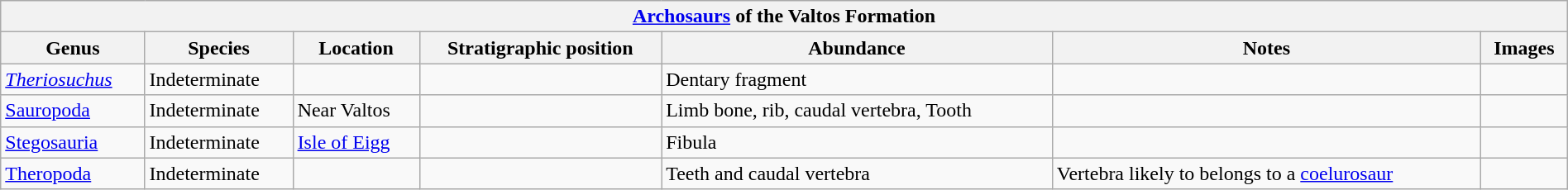<table class="wikitable" align="center" width="100%">
<tr>
<th colspan="7" align="center"><strong><a href='#'>Archosaurs</a> of the Valtos Formation</strong></th>
</tr>
<tr>
<th>Genus</th>
<th>Species</th>
<th>Location</th>
<th>Stratigraphic position</th>
<th>Abundance</th>
<th>Notes</th>
<th>Images</th>
</tr>
<tr>
<td><em><a href='#'>Theriosuchus</a></em></td>
<td>Indeterminate</td>
<td></td>
<td></td>
<td>Dentary fragment</td>
<td></td>
<td></td>
</tr>
<tr>
<td><a href='#'>Sauropoda</a></td>
<td>Indeterminate</td>
<td>Near Valtos</td>
<td></td>
<td>Limb bone, rib, caudal vertebra, Tooth</td>
<td></td>
<td></td>
</tr>
<tr>
<td><a href='#'>Stegosauria</a></td>
<td>Indeterminate</td>
<td><a href='#'>Isle of Eigg</a></td>
<td></td>
<td>Fibula</td>
<td></td>
<td></td>
</tr>
<tr>
<td><a href='#'>Theropoda</a></td>
<td>Indeterminate</td>
<td></td>
<td></td>
<td>Teeth and caudal vertebra</td>
<td>Vertebra likely to belongs to a <a href='#'>coelurosaur</a></td>
<td></td>
</tr>
</table>
